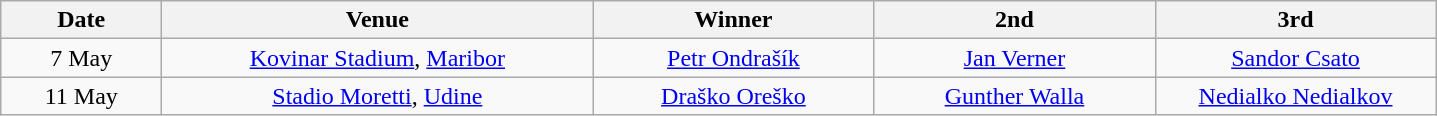<table class="wikitable" style="text-align:center">
<tr>
<th width=100>Date</th>
<th width=280>Venue</th>
<th width=180>Winner</th>
<th width=180>2nd</th>
<th width=180>3rd</th>
</tr>
<tr>
<td align=center>7 May</td>
<td> <a href='#'>Kovinar Stadium</a>, <a href='#'>Maribor</a></td>
<td> <a href='#'>Petr Ondrašík</a></td>
<td> <a href='#'>Jan Verner</a></td>
<td> <a href='#'>Sandor Csato</a></td>
</tr>
<tr>
<td align=center>11 May</td>
<td> <a href='#'>Stadio Moretti</a>, <a href='#'>Udine</a></td>
<td> <a href='#'>Draško Oreško</a></td>
<td> <a href='#'>Gunther Walla</a></td>
<td> <a href='#'>Nedialko Nedialkov</a></td>
</tr>
</table>
